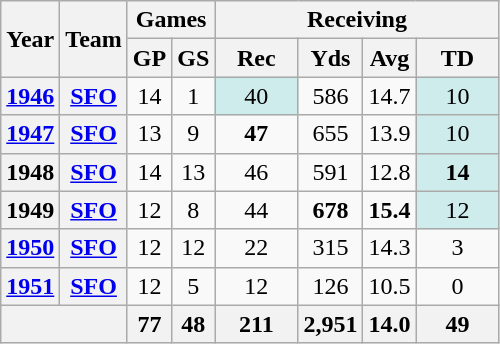<table class="wikitable" style="text-align:center">
<tr>
<th rowspan="2">Year</th>
<th rowspan="2">Team</th>
<th colspan="2">Games</th>
<th colspan="4">Receiving</th>
</tr>
<tr>
<th>GP</th>
<th>GS</th>
<th>Rec</th>
<th>Yds</th>
<th>Avg</th>
<th>TD</th>
</tr>
<tr>
<th><a href='#'>1946</a></th>
<th><a href='#'>SFO</a></th>
<td>14</td>
<td>1</td>
<td style="background:#cfecec; width:3em;">40</td>
<td>586</td>
<td>14.7</td>
<td style="background:#cfecec; width:3em;">10</td>
</tr>
<tr>
<th><a href='#'>1947</a></th>
<th><a href='#'>SFO</a></th>
<td>13</td>
<td>9</td>
<td><strong>47</strong></td>
<td>655</td>
<td>13.9</td>
<td style="background:#cfecec; width:3em;">10</td>
</tr>
<tr>
<th>1948</th>
<th><a href='#'>SFO</a></th>
<td>14</td>
<td>13</td>
<td>46</td>
<td>591</td>
<td>12.8</td>
<td style="background:#cfecec; width:3em;"><strong>14</strong></td>
</tr>
<tr>
<th>1949</th>
<th><a href='#'>SFO</a></th>
<td>12</td>
<td>8</td>
<td>44</td>
<td><strong>678</strong></td>
<td><strong>15.4</strong></td>
<td style="background:#cfecec; width:3em;">12</td>
</tr>
<tr>
<th><a href='#'>1950</a></th>
<th><a href='#'>SFO</a></th>
<td>12</td>
<td>12</td>
<td>22</td>
<td>315</td>
<td>14.3</td>
<td>3</td>
</tr>
<tr>
<th><a href='#'>1951</a></th>
<th><a href='#'>SFO</a></th>
<td>12</td>
<td>5</td>
<td>12</td>
<td>126</td>
<td>10.5</td>
<td>0</td>
</tr>
<tr>
<th colspan="2"></th>
<th>77</th>
<th>48</th>
<th>211</th>
<th>2,951</th>
<th>14.0</th>
<th>49</th>
</tr>
</table>
